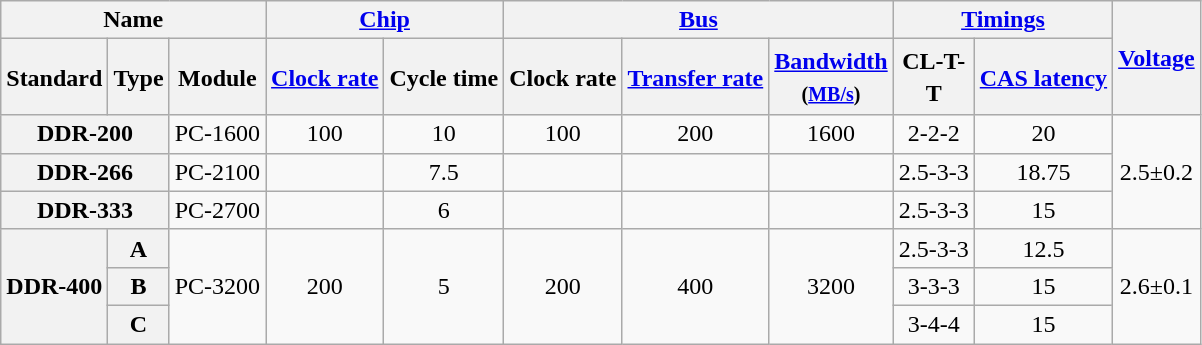<table class="wikitable" style="text-align:center;">
<tr>
<th colspan="3" scope="col">Name</th>
<th colspan="2" scope="col"><a href='#'>Chip</a></th>
<th colspan="3" scope="col"><a href='#'>Bus</a></th>
<th colspan="2" scope="col"><a href='#'>Timings</a></th>
<th rowspan="2" scope="col"><a href='#'>Voltage</a><br></th>
</tr>
<tr style="line-height:133%">
<th scope="col">Standard</th>
<th scope="col">Type</th>
<th scope="col">Module</th>
<th scope="col"><a href='#'>Clock rate</a><br></th>
<th scope="col">Cycle time<br></th>
<th scope="col">Clock rate<br></th>
<th scope="col"><a href='#'>Transfer rate</a><br></th>
<th scope="col"><a href='#'>Bandwidth</a><br><small>(<a href='#'>MB/s</a>)</small></th>
<th scope="col">CL-T-<br>T</th>
<th scope="col"><a href='#'>CAS latency</a><br></th>
</tr>
<tr>
<th colspan="2" scope="row">DDR-200</th>
<td>PC-1600</td>
<td>100</td>
<td>10</td>
<td>100</td>
<td>200</td>
<td>1600</td>
<td>2-2-2</td>
<td>20</td>
<td rowspan="3">2.5±0.2</td>
</tr>
<tr>
<th colspan="2" scope="row">DDR-266</th>
<td>PC-2100</td>
<td></td>
<td>7.5</td>
<td></td>
<td></td>
<td></td>
<td>2.5-3-3</td>
<td>18.75</td>
</tr>
<tr>
<th colspan="2" scope="row">DDR-333</th>
<td>PC-2700</td>
<td></td>
<td>6</td>
<td></td>
<td></td>
<td></td>
<td>2.5-3-3</td>
<td>15</td>
</tr>
<tr>
<th rowspan="3" scope="row">DDR-400</th>
<th>A</th>
<td rowspan="3">PC-3200</td>
<td rowspan="3">200</td>
<td rowspan="3">5</td>
<td rowspan="3">200</td>
<td rowspan="3">400</td>
<td rowspan="3">3200</td>
<td>2.5-3-3</td>
<td>12.5</td>
<td rowspan="3">2.6±0.1</td>
</tr>
<tr>
<th>B</th>
<td>3-3-3</td>
<td>15</td>
</tr>
<tr>
<th>C</th>
<td>3-4-4</td>
<td>15</td>
</tr>
</table>
